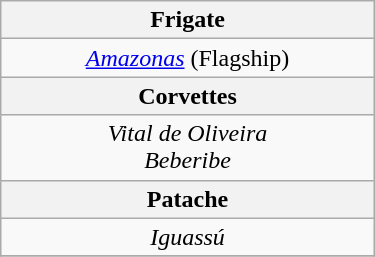<table class="wikitable" border="1" width="250">
<tr>
<th colspan=2>Frigate</th>
</tr>
<tr>
<td colspan=2 align="center"><em><a href='#'>Amazonas</a></em> (Flagship)<br></td>
</tr>
<tr>
<th colspan=2>Corvettes</th>
</tr>
<tr>
<td colspan=2 align="center"><em>Vital de Oliveira</em><br><em>Beberibe</em></td>
</tr>
<tr>
<th>Patache</th>
</tr>
<tr>
<td colspan=2 align="center"><em>Iguassú</em></td>
</tr>
<tr>
</tr>
</table>
